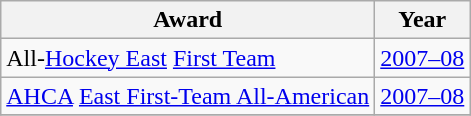<table class="wikitable">
<tr>
<th>Award</th>
<th>Year</th>
</tr>
<tr>
<td>All-<a href='#'>Hockey East</a> <a href='#'>First Team</a></td>
<td><a href='#'>2007–08</a></td>
</tr>
<tr>
<td><a href='#'>AHCA</a> <a href='#'>East First-Team All-American</a></td>
<td><a href='#'>2007–08</a></td>
</tr>
<tr>
</tr>
</table>
